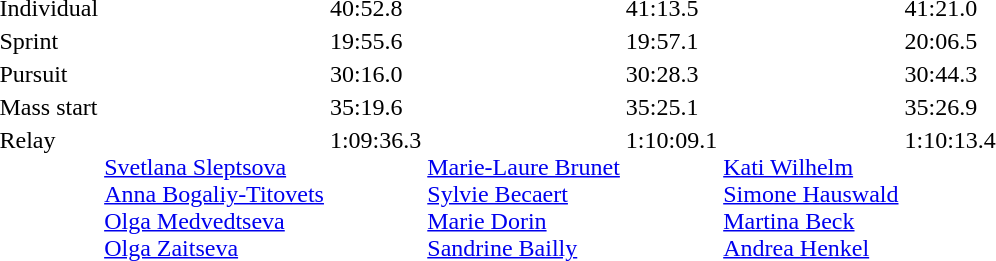<table>
<tr valign="top">
<td>Individual<br></td>
<td></td>
<td>40:52.8</td>
<td></td>
<td>41:13.5</td>
<td></td>
<td>41:21.0</td>
</tr>
<tr valign="top">
<td>Sprint<br></td>
<td></td>
<td>19:55.6</td>
<td></td>
<td>19:57.1</td>
<td></td>
<td>20:06.5</td>
</tr>
<tr valign="top">
<td>Pursuit<br></td>
<td></td>
<td>30:16.0</td>
<td></td>
<td>30:28.3</td>
<td></td>
<td>30:44.3</td>
</tr>
<tr valign="top">
<td>Mass start<br></td>
<td></td>
<td>35:19.6</td>
<td></td>
<td>35:25.1</td>
<td></td>
<td>35:26.9</td>
</tr>
<tr valign="top">
<td>Relay<br></td>
<td><br><a href='#'>Svetlana Sleptsova</a><br><a href='#'>Anna Bogaliy-Titovets</a><br><a href='#'>Olga Medvedtseva</a><br><a href='#'>Olga Zaitseva</a></td>
<td>1:09:36.3</td>
<td><br><a href='#'>Marie-Laure Brunet</a><br><a href='#'>Sylvie Becaert</a><br><a href='#'>Marie Dorin</a><br><a href='#'>Sandrine Bailly</a></td>
<td>1:10:09.1</td>
<td><br><a href='#'>Kati Wilhelm</a><br><a href='#'>Simone Hauswald</a><br><a href='#'>Martina Beck</a><br><a href='#'>Andrea Henkel</a></td>
<td>1:10:13.4</td>
</tr>
</table>
